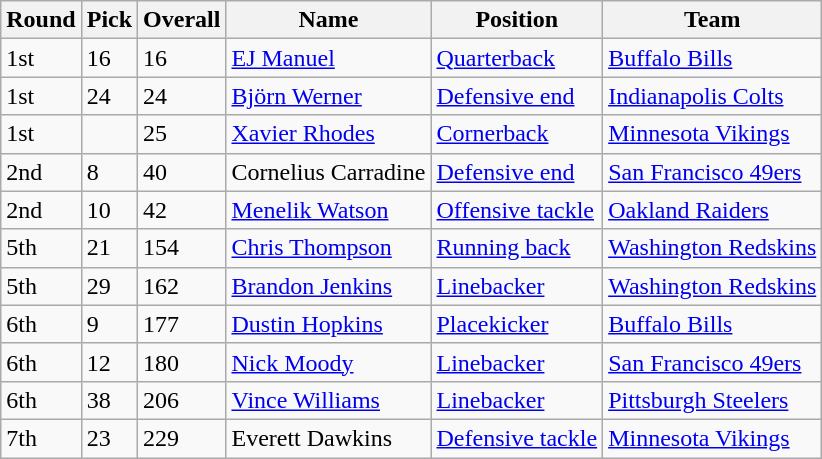<table class="wikitable">
<tr>
<th>Round</th>
<th>Pick</th>
<th>Overall</th>
<th>Name</th>
<th>Position</th>
<th>Team</th>
</tr>
<tr>
<td>1st</td>
<td>16</td>
<td>16</td>
<td><a href='#'>EJ Manuel</a></td>
<td><a href='#'>Quarterback</a></td>
<td><a href='#'>Buffalo Bills</a></td>
</tr>
<tr>
<td>1st</td>
<td>24</td>
<td>24</td>
<td><a href='#'>Björn Werner</a></td>
<td><a href='#'>Defensive end</a></td>
<td><a href='#'>Indianapolis Colts</a></td>
</tr>
<tr>
<td>1st</td>
<td></td>
<td>25</td>
<td><a href='#'>Xavier Rhodes</a></td>
<td><a href='#'>Cornerback</a></td>
<td><a href='#'>Minnesota Vikings</a></td>
</tr>
<tr>
<td>2nd</td>
<td>8</td>
<td>40</td>
<td>Cornelius Carradine</td>
<td><a href='#'>Defensive end</a></td>
<td><a href='#'>San Francisco 49ers</a></td>
</tr>
<tr>
<td>2nd</td>
<td>10</td>
<td>42</td>
<td><a href='#'>Menelik Watson</a></td>
<td><a href='#'>Offensive tackle</a></td>
<td><a href='#'>Oakland Raiders</a></td>
</tr>
<tr>
<td>5th</td>
<td>21</td>
<td>154</td>
<td><a href='#'>Chris Thompson</a></td>
<td><a href='#'>Running back</a></td>
<td><a href='#'>Washington Redskins</a></td>
</tr>
<tr>
<td>5th</td>
<td>29</td>
<td>162</td>
<td><a href='#'>Brandon Jenkins</a></td>
<td><a href='#'>Linebacker</a></td>
<td><a href='#'>Washington Redskins</a></td>
</tr>
<tr>
<td>6th</td>
<td>9</td>
<td>177</td>
<td><a href='#'>Dustin Hopkins</a></td>
<td><a href='#'>Placekicker</a></td>
<td><a href='#'>Buffalo Bills</a></td>
</tr>
<tr>
<td>6th</td>
<td>12</td>
<td>180</td>
<td><a href='#'>Nick Moody</a></td>
<td><a href='#'>Linebacker</a></td>
<td><a href='#'>San Francisco 49ers</a></td>
</tr>
<tr>
<td>6th</td>
<td>38</td>
<td>206</td>
<td><a href='#'>Vince Williams</a></td>
<td><a href='#'>Linebacker</a></td>
<td><a href='#'>Pittsburgh Steelers</a></td>
</tr>
<tr>
<td>7th</td>
<td>23</td>
<td>229</td>
<td>Everett Dawkins</td>
<td><a href='#'>Defensive tackle</a></td>
<td><a href='#'>Minnesota Vikings</a></td>
</tr>
</table>
